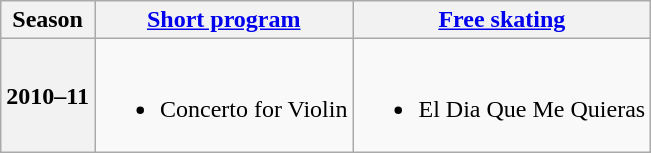<table class=wikitable style=text-align:center>
<tr>
<th>Season</th>
<th><a href='#'>Short program</a></th>
<th><a href='#'>Free skating</a></th>
</tr>
<tr>
<th>2010–11 <br> </th>
<td><br><ul><li>Concerto for Violin <br></li></ul></td>
<td><br><ul><li>El Dia Que Me Quieras <br></li></ul></td>
</tr>
</table>
